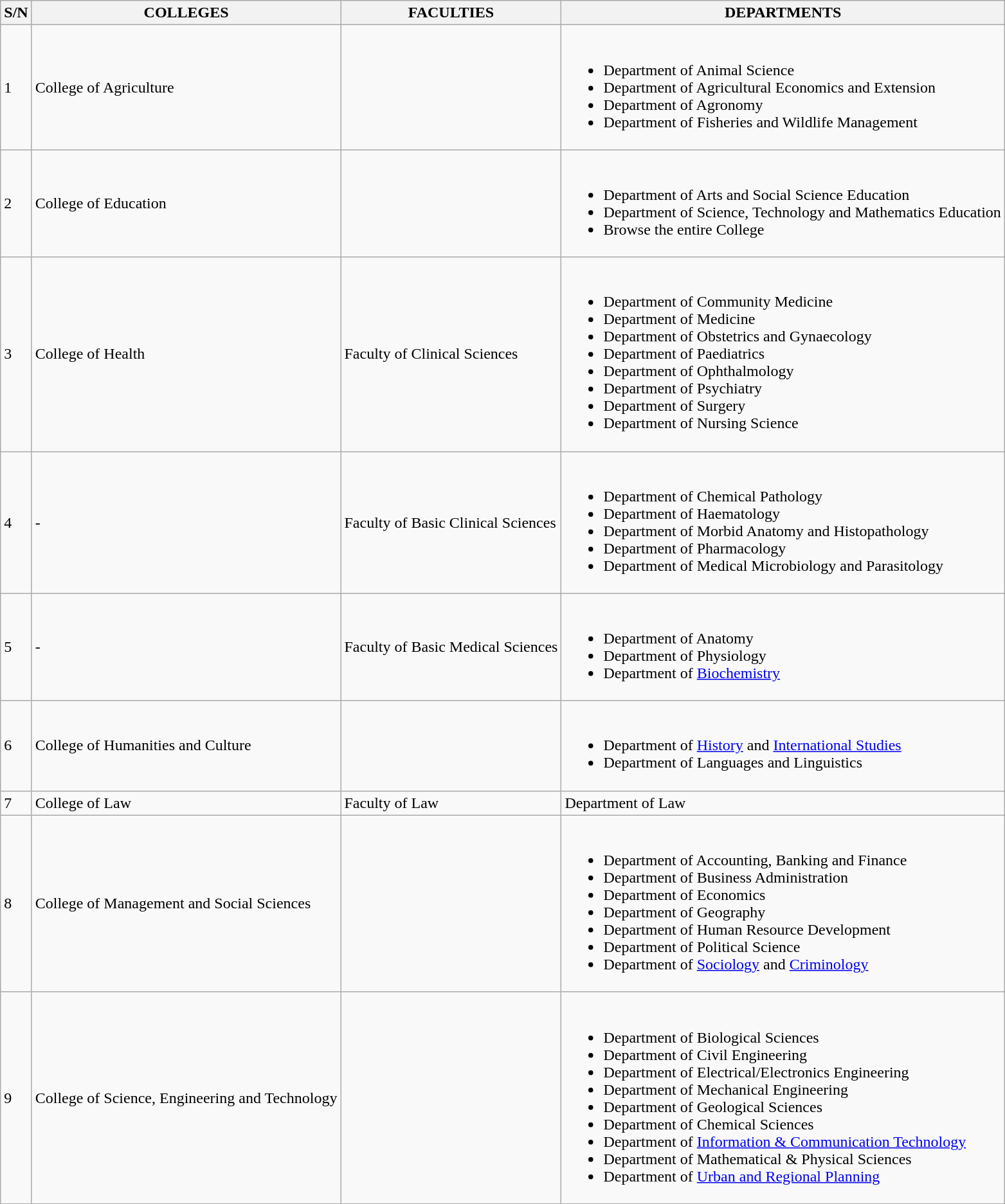<table class="wikitable">
<tr>
<th>S/N</th>
<th>COLLEGES</th>
<th>FACULTIES</th>
<th>DEPARTMENTS</th>
</tr>
<tr>
<td>1</td>
<td>College of Agriculture</td>
<td></td>
<td><br><ul><li>Department of Animal Science</li><li>Department of Agricultural Economics and Extension</li><li>Department of Agronomy</li><li>Department of Fisheries and Wildlife Management</li></ul></td>
</tr>
<tr>
<td>2</td>
<td>College of Education</td>
<td></td>
<td><br><ul><li>Department of Arts and Social Science Education</li><li>Department of Science, Technology and Mathematics Education</li><li>Browse the entire College</li></ul></td>
</tr>
<tr>
<td>3</td>
<td>College of Health</td>
<td>Faculty of Clinical Sciences</td>
<td><br><ul><li>Department of Community Medicine</li><li>Department of Medicine</li><li>Department of Obstetrics and Gynaecology</li><li>Department of Paediatrics</li><li>Department of Ophthalmology</li><li>Department of Psychiatry</li><li>Department of Surgery</li><li>Department of Nursing Science</li></ul></td>
</tr>
<tr>
<td>4</td>
<td>-</td>
<td>Faculty of Basic Clinical Sciences</td>
<td><br><ul><li>Department of Chemical Pathology</li><li>Department of Haematology</li><li>Department of Morbid Anatomy and Histopathology</li><li>Department of Pharmacology</li><li>Department of Medical Microbiology and Parasitology</li></ul></td>
</tr>
<tr>
<td>5</td>
<td>-</td>
<td>Faculty of Basic Medical Sciences</td>
<td><br><ul><li>Department of Anatomy</li><li>Department of Physiology</li><li>Department of <a href='#'>Biochemistry</a></li></ul></td>
</tr>
<tr>
<td>6</td>
<td>College of Humanities and Culture</td>
<td></td>
<td><br><ul><li>Department of <a href='#'>History</a> and <a href='#'>International Studies</a></li><li>Department of Languages and Linguistics</li></ul></td>
</tr>
<tr>
<td>7</td>
<td>College of Law</td>
<td>Faculty of Law</td>
<td>Department of Law</td>
</tr>
<tr>
<td>8</td>
<td>College of Management and Social Sciences</td>
<td></td>
<td><br><ul><li>Department of Accounting, Banking and Finance</li><li>Department of Business Administration</li><li>Department of Economics</li><li>Department of Geography</li><li>Department of Human Resource Development</li><li>Department of Political Science</li><li>Department of <a href='#'>Sociology</a> and <a href='#'>Criminology</a></li></ul></td>
</tr>
<tr>
<td>9</td>
<td>College of Science, Engineering and Technology</td>
<td></td>
<td><br><ul><li>Department of Biological Sciences</li><li>Department of Civil Engineering</li><li>Department of Electrical/Electronics Engineering</li><li>Department of Mechanical Engineering</li><li>Department of Geological Sciences</li><li>Department of Chemical Sciences</li><li>Department of <a href='#'>Information & Communication Technology</a></li><li>Department of Mathematical & Physical Sciences</li><li>Department of <a href='#'>Urban and Regional Planning</a></li></ul></td>
</tr>
</table>
